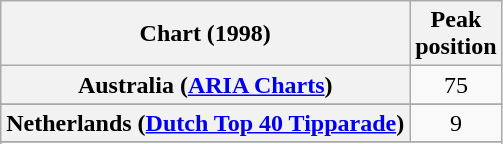<table class="wikitable sortable plainrowheaders" style="text-align:center">
<tr>
<th>Chart (1998)</th>
<th>Peak<br>position</th>
</tr>
<tr>
<th scope="row">Australia (<a href='#'>ARIA Charts</a>)</th>
<td align="center">75</td>
</tr>
<tr>
</tr>
<tr>
<th scope="row">Netherlands (<a href='#'>Dutch Top 40 Tipparade</a>)</th>
<td>9</td>
</tr>
<tr>
</tr>
<tr>
</tr>
<tr>
</tr>
<tr>
</tr>
<tr>
</tr>
<tr>
</tr>
<tr>
</tr>
<tr>
</tr>
<tr>
</tr>
<tr>
</tr>
</table>
